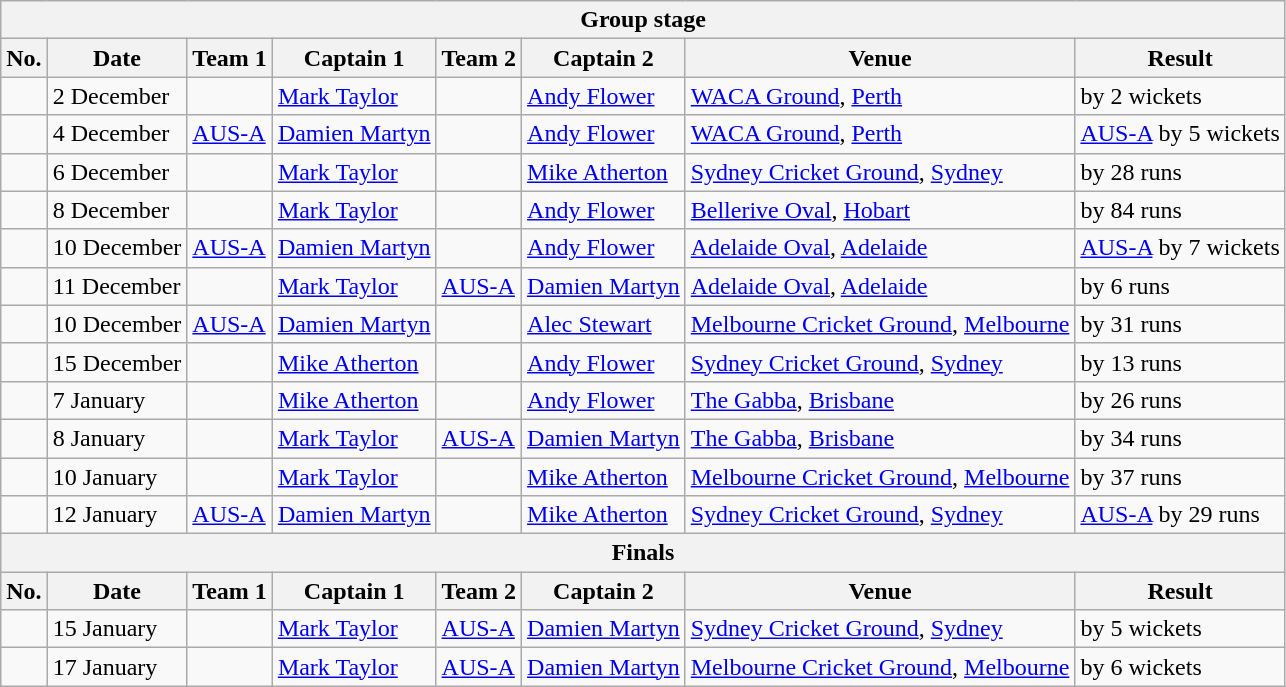<table class="wikitable">
<tr>
<th colspan="9">Group stage</th>
</tr>
<tr>
<th>No.</th>
<th>Date</th>
<th>Team 1</th>
<th>Captain 1</th>
<th>Team 2</th>
<th>Captain 2</th>
<th>Venue</th>
<th>Result</th>
</tr>
<tr>
<td></td>
<td>2 December</td>
<td></td>
<td><a href='#'>Mark Taylor</a></td>
<td></td>
<td><a href='#'>Andy Flower</a></td>
<td><a href='#'>WACA Ground</a>, <a href='#'>Perth</a></td>
<td> by 2 wickets</td>
</tr>
<tr>
<td></td>
<td>4 December</td>
<td> <a href='#'>AUS-A</a></td>
<td><a href='#'>Damien Martyn</a></td>
<td></td>
<td><a href='#'>Andy Flower</a></td>
<td><a href='#'>WACA Ground</a>, <a href='#'>Perth</a></td>
<td> <a href='#'>AUS-A</a> by 5 wickets</td>
</tr>
<tr>
<td></td>
<td>6 December</td>
<td></td>
<td><a href='#'>Mark Taylor</a></td>
<td></td>
<td><a href='#'>Mike Atherton</a></td>
<td><a href='#'>Sydney Cricket Ground</a>, <a href='#'>Sydney</a></td>
<td> by 28 runs</td>
</tr>
<tr>
<td></td>
<td>8 December</td>
<td></td>
<td><a href='#'>Mark Taylor</a></td>
<td></td>
<td><a href='#'>Andy Flower</a></td>
<td><a href='#'>Bellerive Oval</a>, <a href='#'>Hobart</a></td>
<td> by 84 runs</td>
</tr>
<tr>
<td></td>
<td>10 December</td>
<td> <a href='#'>AUS-A</a></td>
<td><a href='#'>Damien Martyn</a></td>
<td></td>
<td><a href='#'>Andy Flower</a></td>
<td><a href='#'>Adelaide Oval</a>, <a href='#'>Adelaide</a></td>
<td> <a href='#'>AUS-A</a> by 7 wickets</td>
</tr>
<tr>
<td></td>
<td>11 December</td>
<td></td>
<td><a href='#'>Mark Taylor</a></td>
<td> <a href='#'>AUS-A</a></td>
<td><a href='#'>Damien Martyn</a></td>
<td><a href='#'>Adelaide Oval</a>, <a href='#'>Adelaide</a></td>
<td> by 6 runs</td>
</tr>
<tr>
<td></td>
<td>10 December</td>
<td> <a href='#'>AUS-A</a></td>
<td><a href='#'>Damien Martyn</a></td>
<td></td>
<td><a href='#'>Alec Stewart</a></td>
<td><a href='#'>Melbourne Cricket Ground</a>, <a href='#'>Melbourne</a></td>
<td> by 31 runs</td>
</tr>
<tr>
<td></td>
<td>15 December</td>
<td></td>
<td><a href='#'>Mike Atherton</a></td>
<td></td>
<td><a href='#'>Andy Flower</a></td>
<td><a href='#'>Sydney Cricket Ground</a>, <a href='#'>Sydney</a></td>
<td> by 13 runs</td>
</tr>
<tr>
<td></td>
<td>7 January</td>
<td></td>
<td><a href='#'>Mike Atherton</a></td>
<td></td>
<td><a href='#'>Andy Flower</a></td>
<td><a href='#'>The Gabba</a>, <a href='#'>Brisbane</a></td>
<td> by 26 runs</td>
</tr>
<tr>
<td></td>
<td>8 January</td>
<td></td>
<td><a href='#'>Mark Taylor</a></td>
<td> <a href='#'>AUS-A</a></td>
<td><a href='#'>Damien Martyn</a></td>
<td><a href='#'>The Gabba</a>, <a href='#'>Brisbane</a></td>
<td> by 34 runs</td>
</tr>
<tr>
<td></td>
<td>10 January</td>
<td></td>
<td><a href='#'>Mark Taylor</a></td>
<td></td>
<td><a href='#'>Mike Atherton</a></td>
<td><a href='#'>Melbourne Cricket Ground</a>, <a href='#'>Melbourne</a></td>
<td> by 37 runs</td>
</tr>
<tr>
<td></td>
<td>12 January</td>
<td> <a href='#'>AUS-A</a></td>
<td><a href='#'>Damien Martyn</a></td>
<td></td>
<td><a href='#'>Mike Atherton</a></td>
<td><a href='#'>Sydney Cricket Ground</a>, <a href='#'>Sydney</a></td>
<td> <a href='#'>AUS-A</a> by 29 runs</td>
</tr>
<tr>
<th colspan="9">Finals</th>
</tr>
<tr>
<th>No.</th>
<th>Date</th>
<th>Team 1</th>
<th>Captain 1</th>
<th>Team 2</th>
<th>Captain 2</th>
<th>Venue</th>
<th>Result</th>
</tr>
<tr>
<td></td>
<td>15 January</td>
<td></td>
<td><a href='#'>Mark Taylor</a></td>
<td> <a href='#'>AUS-A</a></td>
<td><a href='#'>Damien Martyn</a></td>
<td><a href='#'>Sydney Cricket Ground</a>, <a href='#'>Sydney</a></td>
<td> by 5 wickets</td>
</tr>
<tr>
<td></td>
<td>17 January</td>
<td></td>
<td><a href='#'>Mark Taylor</a></td>
<td> <a href='#'>AUS-A</a></td>
<td><a href='#'>Damien Martyn</a></td>
<td><a href='#'>Melbourne Cricket Ground</a>, <a href='#'>Melbourne</a></td>
<td> by 6 wickets</td>
</tr>
</table>
